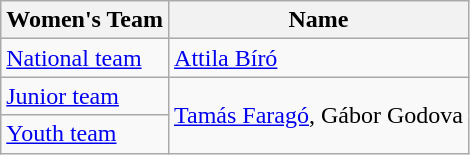<table class="wikitable">
<tr>
<th>Women's Team</th>
<th>Name</th>
</tr>
<tr>
<td><a href='#'>National team</a></td>
<td> <a href='#'>Attila Bíró</a></td>
</tr>
<tr>
<td><a href='#'>Junior team</a></td>
<td rowspan=2> <a href='#'>Tamás Faragó</a>, Gábor Godova</td>
</tr>
<tr>
<td><a href='#'>Youth team</a></td>
</tr>
</table>
